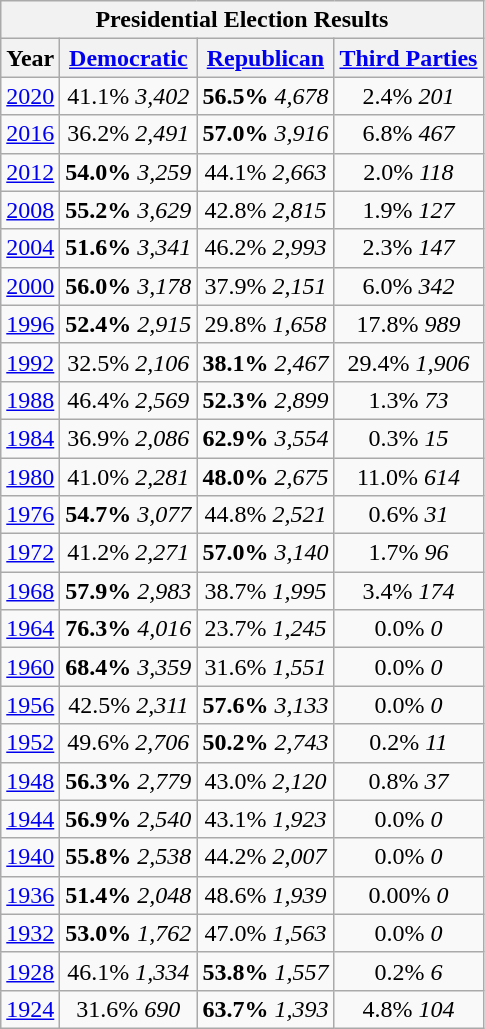<table class="wikitable">
<tr>
<th colspan="4">Presidential Election Results</th>
</tr>
<tr>
<th>Year</th>
<th><a href='#'>Democratic</a></th>
<th><a href='#'>Republican</a></th>
<th><a href='#'>Third Parties</a></th>
</tr>
<tr>
<td align="center" ><a href='#'>2020</a></td>
<td align="center" >41.1% <em>3,402</em></td>
<td align="center" ><strong>56.5%</strong> <em>4,678</em></td>
<td align="center" >2.4% <em>201</em></td>
</tr>
<tr>
<td align="center" ><a href='#'>2016</a></td>
<td align="center" >36.2% <em>2,491</em></td>
<td align="center" ><strong>57.0%</strong> <em>3,916</em></td>
<td align="center" >6.8% <em>467</em></td>
</tr>
<tr>
<td align="center" ><a href='#'>2012</a></td>
<td align="center" ><strong>54.0%</strong> <em>3,259</em></td>
<td align="center" >44.1% <em>2,663</em></td>
<td align="center" >2.0% <em>118</em></td>
</tr>
<tr>
<td align="center" ><a href='#'>2008</a></td>
<td align="center" ><strong>55.2%</strong> <em>3,629</em></td>
<td align="center" >42.8% <em>2,815</em></td>
<td align="center" >1.9% <em>127</em></td>
</tr>
<tr>
<td align="center" ><a href='#'>2004</a></td>
<td align="center" ><strong>51.6%</strong> <em>3,341</em></td>
<td align="center" >46.2% <em>2,993</em></td>
<td align="center" >2.3% <em>147</em></td>
</tr>
<tr>
<td align="center" ><a href='#'>2000</a></td>
<td align="center" ><strong>56.0%</strong> <em>3,178</em></td>
<td align="center" >37.9% <em>2,151</em></td>
<td align="center" >6.0% <em>342</em></td>
</tr>
<tr>
<td align="center" ><a href='#'>1996</a></td>
<td align="center" ><strong>52.4%</strong> <em>2,915</em></td>
<td align="center" >29.8% <em>1,658</em></td>
<td align="center" >17.8% <em>989</em></td>
</tr>
<tr>
<td align="center" ><a href='#'>1992</a></td>
<td align="center" >32.5% <em>2,106</em></td>
<td align="center" ><strong>38.1%</strong> <em>2,467</em></td>
<td align="center" >29.4% <em>1,906</em></td>
</tr>
<tr>
<td align="center" ><a href='#'>1988</a></td>
<td align="center" >46.4% <em>2,569</em></td>
<td align="center" ><strong>52.3%</strong> <em>2,899</em></td>
<td align="center" >1.3% <em>73</em></td>
</tr>
<tr>
<td align="center" ><a href='#'>1984</a></td>
<td align="center" >36.9% <em>2,086</em></td>
<td align="center" ><strong>62.9%</strong> <em>3,554</em></td>
<td align="center" >0.3% <em>15</em></td>
</tr>
<tr>
<td align="center" ><a href='#'>1980</a></td>
<td align="center" >41.0% <em>2,281</em></td>
<td align="center" ><strong>48.0%</strong> <em>2,675</em></td>
<td align="center" >11.0% <em>614</em></td>
</tr>
<tr>
<td align="center" ><a href='#'>1976</a></td>
<td align="center" ><strong>54.7%</strong> <em>3,077</em></td>
<td align="center" >44.8% <em>2,521</em></td>
<td align="center" >0.6% <em>31</em></td>
</tr>
<tr>
<td align="center" ><a href='#'>1972</a></td>
<td align="center" >41.2% <em>2,271</em></td>
<td align="center" ><strong>57.0%</strong> <em>3,140</em></td>
<td align="center" >1.7% <em>96</em></td>
</tr>
<tr>
<td align="center" ><a href='#'>1968</a></td>
<td align="center" ><strong>57.9%</strong> <em>2,983</em></td>
<td align="center" >38.7% <em>1,995</em></td>
<td align="center" >3.4% <em>174</em></td>
</tr>
<tr>
<td align="center" ><a href='#'>1964</a></td>
<td align="center" ><strong>76.3%</strong> <em>4,016</em></td>
<td align="center" >23.7% <em>1,245</em></td>
<td align="center" >0.0% <em>0</em></td>
</tr>
<tr>
<td align="center" ><a href='#'>1960</a></td>
<td align="center" ><strong>68.4%</strong> <em>3,359</em></td>
<td align="center" >31.6% <em>1,551</em></td>
<td align="center" >0.0% <em>0</em></td>
</tr>
<tr>
<td align="center" ><a href='#'>1956</a></td>
<td align="center" >42.5% <em>2,311</em></td>
<td align="center" ><strong>57.6%</strong> <em>3,133</em></td>
<td align="center" >0.0% <em>0</em></td>
</tr>
<tr>
<td align="center" ><a href='#'>1952</a></td>
<td align="center" >49.6% <em>2,706</em></td>
<td align="center" ><strong>50.2%</strong> <em>2,743</em></td>
<td align="center" >0.2% <em>11</em></td>
</tr>
<tr>
<td align="center" ><a href='#'>1948</a></td>
<td align="center" ><strong>56.3%</strong> <em>2,779</em></td>
<td align="center" >43.0% <em>2,120</em></td>
<td align="center" >0.8% <em>37</em></td>
</tr>
<tr>
<td align="center" ><a href='#'>1944</a></td>
<td align="center" ><strong>56.9%</strong> <em>2,540</em></td>
<td align="center" >43.1% <em>1,923</em></td>
<td align="center" >0.0% <em>0</em></td>
</tr>
<tr>
<td align="center" ><a href='#'>1940</a></td>
<td align="center" ><strong>55.8%</strong> <em>2,538</em></td>
<td align="center" >44.2% <em>2,007</em></td>
<td align="center" >0.0% <em>0</em></td>
</tr>
<tr>
<td align="center" ><a href='#'>1936</a></td>
<td align="center" ><strong>51.4%</strong> <em>2,048</em></td>
<td align="center" >48.6% <em>1,939</em></td>
<td align="center" >0.00% <em>0</em></td>
</tr>
<tr>
<td align="center" ><a href='#'>1932</a></td>
<td align="center" ><strong>53.0%</strong> <em>1,762</em></td>
<td align="center" >47.0% <em>1,563</em></td>
<td align="center" >0.0% <em>0</em></td>
</tr>
<tr>
<td align="center" ><a href='#'>1928</a></td>
<td align="center" >46.1% <em>1,334</em></td>
<td align="center" ><strong>53.8%</strong> <em>1,557</em></td>
<td align="center" >0.2% <em>6</em></td>
</tr>
<tr>
<td align="center" ><a href='#'>1924</a></td>
<td align="center" >31.6% <em>690</em></td>
<td align="center" ><strong>63.7%</strong> <em>1,393</em></td>
<td align="center" >4.8% <em>104</em></td>
</tr>
</table>
